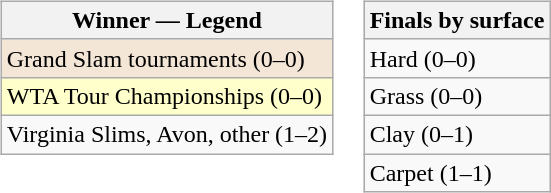<table>
<tr valign=top>
<td><br><table class="wikitable sortable mw-collapsible mw-collapsed">
<tr>
<th>Winner — Legend</th>
</tr>
<tr>
<td style="background:#f3e6d7;">Grand Slam tournaments (0–0)</td>
</tr>
<tr>
<td style="background:#ffc;">WTA Tour Championships (0–0)</td>
</tr>
<tr>
<td>Virginia Slims, Avon, other (1–2)</td>
</tr>
</table>
</td>
<td><br><table class="wikitable sortable mw-collapsible mw-collapsed">
<tr>
<th>Finals by surface</th>
</tr>
<tr>
<td>Hard (0–0)</td>
</tr>
<tr>
<td>Grass (0–0)</td>
</tr>
<tr>
<td>Clay (0–1)</td>
</tr>
<tr>
<td>Carpet (1–1)</td>
</tr>
</table>
</td>
</tr>
</table>
